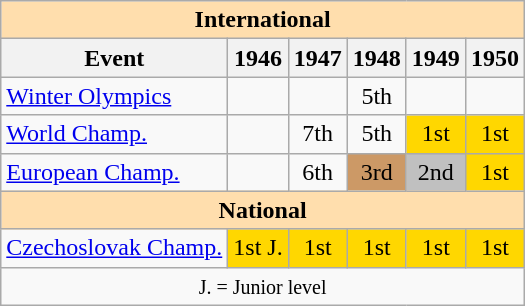<table class="wikitable" style="text-align:center">
<tr>
<th style="background-color: #ffdead; " colspan=6 align=center>International</th>
</tr>
<tr>
<th>Event</th>
<th>1946</th>
<th>1947</th>
<th>1948</th>
<th>1949</th>
<th>1950</th>
</tr>
<tr>
<td align=left><a href='#'>Winter Olympics</a></td>
<td></td>
<td></td>
<td>5th</td>
<td></td>
<td></td>
</tr>
<tr>
<td align=left><a href='#'>World Champ.</a></td>
<td></td>
<td>7th</td>
<td>5th</td>
<td bgcolor=gold>1st</td>
<td bgcolor=gold>1st</td>
</tr>
<tr>
<td align=left><a href='#'>European Champ.</a></td>
<td></td>
<td>6th</td>
<td bgcolor=cc9966>3rd</td>
<td bgcolor=silver>2nd</td>
<td bgcolor=gold>1st</td>
</tr>
<tr>
<th style="background-color: #ffdead; " colspan=6 align=center>National</th>
</tr>
<tr>
<td align=left><a href='#'>Czechoslovak Champ.</a></td>
<td bgcolor=gold>1st J.</td>
<td bgcolor=gold>1st</td>
<td bgcolor=gold>1st</td>
<td bgcolor=gold>1st</td>
<td bgcolor=gold>1st</td>
</tr>
<tr>
<td colspan=6 align=center><small> J. = Junior level </small></td>
</tr>
</table>
